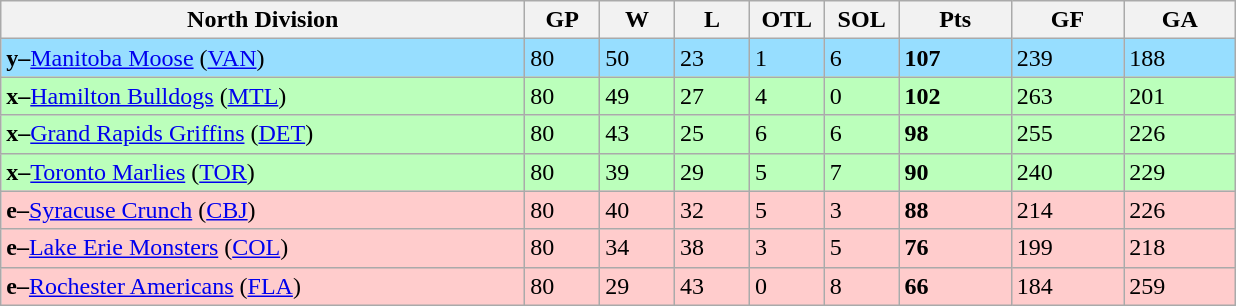<table class="wikitable">
<tr>
<th bgcolor="#DDDDFF" width="35%">North Division</th>
<th bgcolor="#DDDDFF" width="5%">GP</th>
<th bgcolor="#DDDDFF" width="5%">W</th>
<th bgcolor="#DDDDFF" width="5%">L</th>
<th bgcolor="#DDDDFF" width="5%">OTL</th>
<th bgcolor="#DDDDFF" width="5%">SOL</th>
<th bgcolor="#DDDDFF" width="7.5%">Pts</th>
<th bgcolor="#DDDDFF" width="7.5%">GF</th>
<th bgcolor="#DDDDFF" width="7.5%">GA</th>
</tr>
<tr bgcolor=#97DEFF>
<td><strong>y–</strong><a href='#'>Manitoba Moose</a> (<a href='#'>VAN</a>)</td>
<td>80</td>
<td>50</td>
<td>23</td>
<td>1</td>
<td>6</td>
<td><strong>107</strong></td>
<td>239</td>
<td>188</td>
</tr>
<tr bgcolor=#bbffbb>
<td><strong>x–</strong><a href='#'>Hamilton Bulldogs</a> (<a href='#'>MTL</a>)</td>
<td>80</td>
<td>49</td>
<td>27</td>
<td>4</td>
<td>0</td>
<td><strong>102</strong></td>
<td>263</td>
<td>201</td>
</tr>
<tr bgcolor=#bbffbb>
<td><strong>x–</strong><a href='#'>Grand Rapids Griffins</a> (<a href='#'>DET</a>)</td>
<td>80</td>
<td>43</td>
<td>25</td>
<td>6</td>
<td>6</td>
<td><strong>98</strong></td>
<td>255</td>
<td>226</td>
</tr>
<tr bgcolor=#bbffbb>
<td><strong>x–</strong><a href='#'>Toronto Marlies</a> (<a href='#'>TOR</a>)</td>
<td>80</td>
<td>39</td>
<td>29</td>
<td>5</td>
<td>7</td>
<td><strong>90</strong></td>
<td>240</td>
<td>229</td>
</tr>
<tr bgcolor=#ffcccc>
<td><strong>e–</strong><a href='#'>Syracuse Crunch</a> (<a href='#'>CBJ</a>)</td>
<td>80</td>
<td>40</td>
<td>32</td>
<td>5</td>
<td>3</td>
<td><strong>88</strong></td>
<td>214</td>
<td>226</td>
</tr>
<tr bgcolor=#ffcccc>
<td><strong>e–</strong><a href='#'>Lake Erie Monsters</a> (<a href='#'>COL</a>)</td>
<td>80</td>
<td>34</td>
<td>38</td>
<td>3</td>
<td>5</td>
<td><strong>76</strong></td>
<td>199</td>
<td>218</td>
</tr>
<tr bgcolor=#ffcccc>
<td><strong>e–</strong><a href='#'>Rochester Americans</a> (<a href='#'>FLA</a>)</td>
<td>80</td>
<td>29</td>
<td>43</td>
<td>0</td>
<td>8</td>
<td><strong>66</strong></td>
<td>184</td>
<td>259</td>
</tr>
</table>
